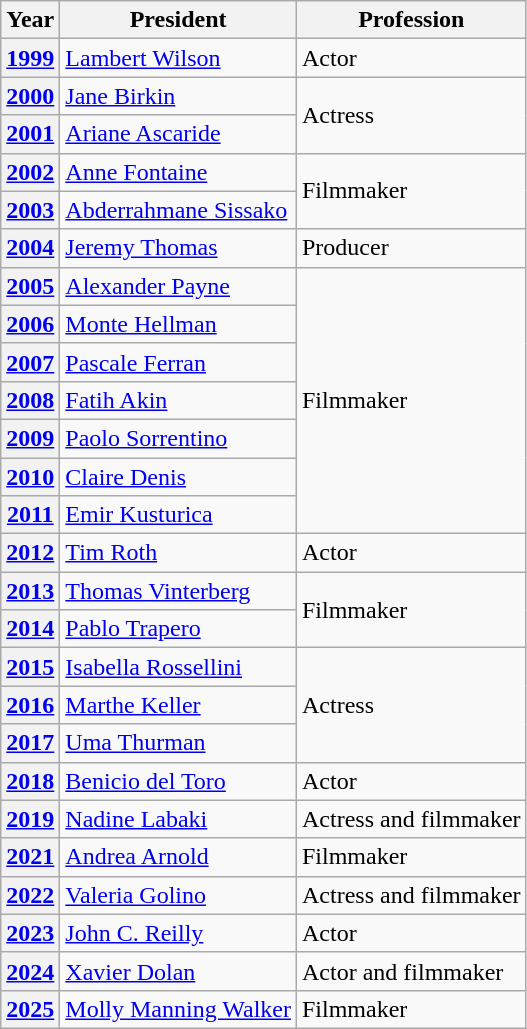<table class="wikitable">
<tr>
<th>Year</th>
<th>President</th>
<th>Profession</th>
</tr>
<tr>
<th><a href='#'>1999</a></th>
<td> <a href='#'>Lambert Wilson</a></td>
<td>Actor</td>
</tr>
<tr>
<th><a href='#'>2000</a></th>
<td> <a href='#'>Jane Birkin</a></td>
<td rowspan="2">Actress</td>
</tr>
<tr>
<th><a href='#'>2001</a></th>
<td> <a href='#'>Ariane Ascaride</a></td>
</tr>
<tr>
<th><a href='#'>2002</a></th>
<td> <a href='#'>Anne Fontaine</a></td>
<td rowspan="2">Filmmaker</td>
</tr>
<tr>
<th><a href='#'>2003</a></th>
<td> <a href='#'>Abderrahmane Sissako</a></td>
</tr>
<tr>
<th><a href='#'>2004</a></th>
<td> <a href='#'>Jeremy Thomas</a></td>
<td>Producer</td>
</tr>
<tr>
<th><a href='#'>2005</a></th>
<td> <a href='#'>Alexander Payne</a></td>
<td rowspan="7">Filmmaker</td>
</tr>
<tr>
<th><a href='#'>2006</a></th>
<td> <a href='#'>Monte Hellman</a></td>
</tr>
<tr>
<th><a href='#'>2007</a></th>
<td> <a href='#'>Pascale Ferran</a></td>
</tr>
<tr>
<th><a href='#'>2008</a></th>
<td> <a href='#'>Fatih Akin</a></td>
</tr>
<tr>
<th><a href='#'>2009</a></th>
<td> <a href='#'>Paolo Sorrentino</a></td>
</tr>
<tr>
<th><a href='#'>2010</a></th>
<td> <a href='#'>Claire Denis</a></td>
</tr>
<tr>
<th><a href='#'>2011</a></th>
<td> <a href='#'>Emir Kusturica</a></td>
</tr>
<tr>
<th><a href='#'>2012</a></th>
<td> <a href='#'>Tim Roth</a></td>
<td>Actor</td>
</tr>
<tr>
<th><a href='#'>2013</a></th>
<td> <a href='#'>Thomas Vinterberg</a></td>
<td rowspan="2">Filmmaker</td>
</tr>
<tr>
<th><a href='#'>2014</a></th>
<td> <a href='#'>Pablo Trapero</a></td>
</tr>
<tr>
<th><a href='#'>2015</a></th>
<td> <a href='#'>Isabella Rossellini</a></td>
<td rowspan="3">Actress</td>
</tr>
<tr>
<th><a href='#'>2016</a></th>
<td> <a href='#'>Marthe Keller</a></td>
</tr>
<tr>
<th><a href='#'>2017</a></th>
<td> <a href='#'>Uma Thurman</a></td>
</tr>
<tr>
<th><a href='#'>2018</a></th>
<td> <a href='#'>Benicio del Toro</a></td>
<td>Actor</td>
</tr>
<tr>
<th><a href='#'>2019</a></th>
<td> <a href='#'>Nadine Labaki</a></td>
<td>Actress and filmmaker</td>
</tr>
<tr>
<th><a href='#'>2021</a></th>
<td> <a href='#'>Andrea Arnold</a></td>
<td>Filmmaker</td>
</tr>
<tr>
<th><a href='#'>2022</a></th>
<td> <a href='#'>Valeria Golino</a></td>
<td>Actress and filmmaker</td>
</tr>
<tr>
<th><a href='#'>2023</a></th>
<td> <a href='#'>John C. Reilly</a></td>
<td>Actor</td>
</tr>
<tr>
<th><a href='#'>2024</a></th>
<td> <a href='#'>Xavier Dolan</a></td>
<td>Actor and filmmaker</td>
</tr>
<tr>
<th><a href='#'>2025</a></th>
<td> <a href='#'>Molly Manning Walker</a></td>
<td>Filmmaker</td>
</tr>
</table>
